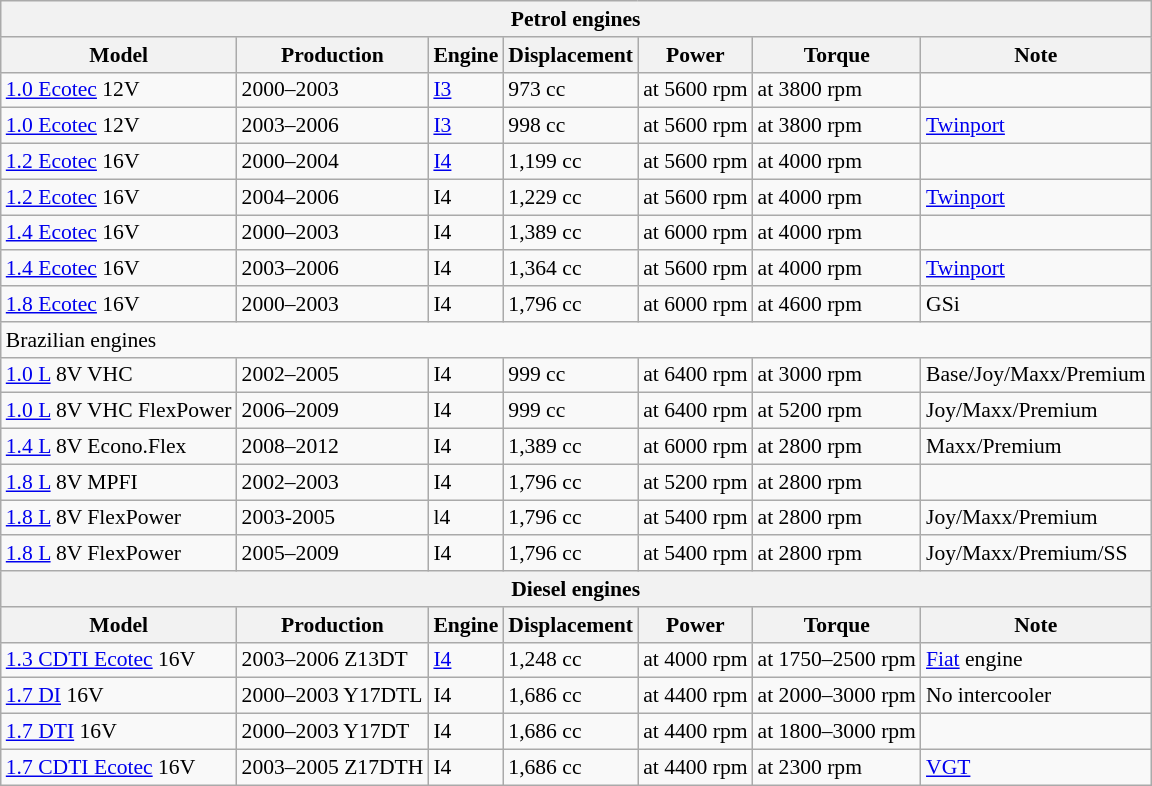<table class="wikitable defaultcenter" style="font-size:90%;">
<tr>
<th colspan="7"><strong>Petrol engines</strong></th>
</tr>
<tr>
<th>Model</th>
<th>Production</th>
<th>Engine</th>
<th>Displacement</th>
<th>Power</th>
<th>Torque</th>
<th>Note</th>
</tr>
<tr>
<td><a href='#'>1.0 Ecotec</a> 12V</td>
<td>2000–2003</td>
<td><a href='#'>I3</a></td>
<td>973 cc</td>
<td> at 5600 rpm</td>
<td> at 3800 rpm</td>
<td></td>
</tr>
<tr>
<td><a href='#'>1.0 Ecotec</a> 12V</td>
<td>2003–2006</td>
<td><a href='#'>I3</a></td>
<td>998 cc</td>
<td> at 5600 rpm</td>
<td> at 3800 rpm</td>
<td><a href='#'>Twinport</a></td>
</tr>
<tr>
<td><a href='#'>1.2 Ecotec</a> 16V</td>
<td>2000–2004</td>
<td><a href='#'>I4</a></td>
<td>1,199 cc</td>
<td> at 5600 rpm</td>
<td> at 4000 rpm</td>
<td></td>
</tr>
<tr>
<td><a href='#'>1.2 Ecotec</a> 16V</td>
<td>2004–2006</td>
<td>I4</td>
<td>1,229 cc</td>
<td> at 5600 rpm</td>
<td> at 4000 rpm</td>
<td><a href='#'>Twinport</a></td>
</tr>
<tr>
<td><a href='#'>1.4 Ecotec</a> 16V</td>
<td>2000–2003</td>
<td>I4</td>
<td>1,389 cc</td>
<td> at 6000 rpm</td>
<td> at 4000 rpm</td>
<td></td>
</tr>
<tr>
<td><a href='#'>1.4 Ecotec</a> 16V</td>
<td>2003–2006</td>
<td>I4</td>
<td>1,364 cc</td>
<td> at 5600 rpm</td>
<td> at 4000 rpm</td>
<td><a href='#'>Twinport</a></td>
</tr>
<tr>
<td><a href='#'>1.8 Ecotec</a> 16V</td>
<td>2000–2003</td>
<td>I4</td>
<td>1,796 cc</td>
<td> at 6000 rpm</td>
<td> at 4600 rpm</td>
<td>GSi</td>
</tr>
<tr>
<td colspan="7">Brazilian engines</td>
</tr>
<tr>
<td><a href='#'>1.0 L</a> 8V VHC</td>
<td>2002–2005</td>
<td>I4</td>
<td>999 cc</td>
<td> at 6400 rpm</td>
<td> at 3000 rpm</td>
<td>Base/Joy/Maxx/Premium</td>
</tr>
<tr>
<td><a href='#'>1.0 L</a> 8V VHC FlexPower</td>
<td>2006–2009</td>
<td>I4</td>
<td>999 cc</td>
<td> at 6400 rpm</td>
<td> at 5200 rpm</td>
<td>Joy/Maxx/Premium</td>
</tr>
<tr>
<td><a href='#'>1.4 L</a> 8V Econo.Flex</td>
<td>2008–2012</td>
<td>I4</td>
<td>1,389 cc</td>
<td> at 6000 rpm</td>
<td> at 2800 rpm</td>
<td>Maxx/Premium</td>
</tr>
<tr>
<td><a href='#'>1.8 L</a> 8V MPFI</td>
<td>2002–2003</td>
<td>I4</td>
<td>1,796 cc</td>
<td> at 5200 rpm</td>
<td> at 2800 rpm</td>
<td></td>
</tr>
<tr>
<td><a href='#'>1.8 L</a> 8V FlexPower</td>
<td>2003-2005</td>
<td>l4</td>
<td>1,796 cc</td>
<td> at 5400 rpm</td>
<td> at 2800 rpm</td>
<td>Joy/Maxx/Premium</td>
</tr>
<tr>
<td><a href='#'>1.8 L</a> 8V FlexPower</td>
<td>2005–2009</td>
<td>I4</td>
<td>1,796 cc</td>
<td> at 5400 rpm</td>
<td> at 2800 rpm</td>
<td>Joy/Maxx/Premium/SS</td>
</tr>
<tr>
<th colspan="7">Diesel engines</th>
</tr>
<tr>
<th>Model</th>
<th>Production</th>
<th>Engine</th>
<th>Displacement</th>
<th>Power</th>
<th>Torque</th>
<th>Note</th>
</tr>
<tr>
<td><a href='#'>1.3 CDTI Ecotec</a> 16V</td>
<td>2003–2006 Z13DT</td>
<td><a href='#'>I4</a></td>
<td>1,248 cc</td>
<td> at 4000 rpm</td>
<td> at 1750–2500 rpm</td>
<td><a href='#'>Fiat</a> engine</td>
</tr>
<tr>
<td><a href='#'>1.7 DI</a> 16V</td>
<td>2000–2003 Y17DTL</td>
<td>I4</td>
<td>1,686 cc</td>
<td> at 4400 rpm</td>
<td> at 2000–3000 rpm</td>
<td>No intercooler</td>
</tr>
<tr>
<td><a href='#'>1.7 DTI</a> 16V</td>
<td>2000–2003 Y17DT</td>
<td>I4</td>
<td>1,686 cc</td>
<td> at 4400 rpm</td>
<td> at 1800–3000 rpm</td>
<td></td>
</tr>
<tr>
<td><a href='#'>1.7 CDTI Ecotec</a> 16V</td>
<td>2003–2005 Z17DTH</td>
<td>I4</td>
<td>1,686 cc</td>
<td> at 4400 rpm</td>
<td> at 2300 rpm</td>
<td><a href='#'>VGT</a></td>
</tr>
</table>
